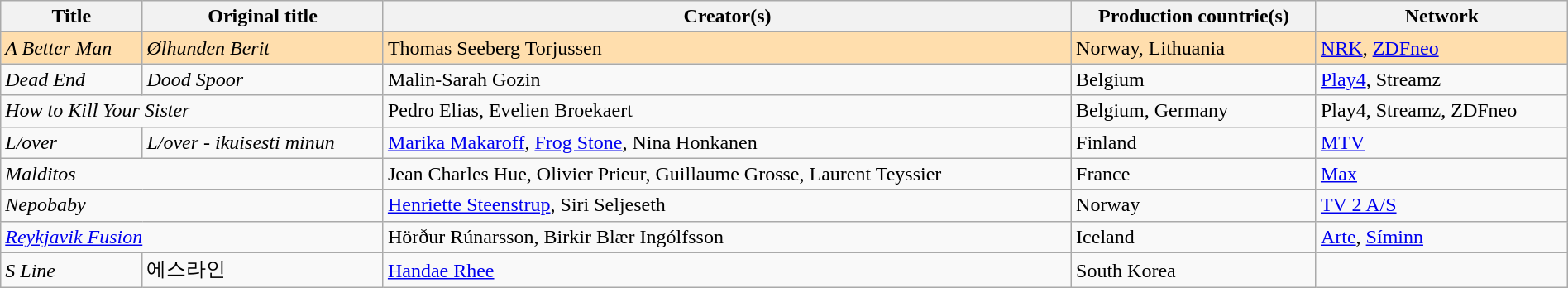<table class="sortable wikitable" style="width:100%; margin-bottom:4px">
<tr>
<th>Title</th>
<th>Original title</th>
<th>Creator(s)</th>
<th>Production countrie(s)</th>
<th>Network</th>
</tr>
<tr style="background:#FFDEAD;">
<td><em>A Better Man</em></td>
<td><em>Ølhunden Berit</em></td>
<td>Thomas Seeberg Torjussen</td>
<td>Norway, Lithuania</td>
<td><a href='#'>NRK</a>, <a href='#'>ZDFneo</a></td>
</tr>
<tr>
<td><em>Dead End</em></td>
<td><em>Dood Spoor</em></td>
<td>Malin-Sarah Gozin</td>
<td>Belgium</td>
<td><a href='#'>Play4</a>, Streamz</td>
</tr>
<tr>
<td colspan="2"><em>How to Kill Your Sister</em></td>
<td>Pedro Elias, Evelien Broekaert</td>
<td>Belgium, Germany</td>
<td>Play4, Streamz, ZDFneo</td>
</tr>
<tr>
<td><em>L/over</em></td>
<td><em>L/over - ikuisesti minun</em></td>
<td><a href='#'>Marika Makaroff</a>, <a href='#'>Frog Stone</a>, Nina Honkanen</td>
<td>Finland</td>
<td><a href='#'>MTV</a></td>
</tr>
<tr>
<td colspan="2"><em>Malditos</em></td>
<td>Jean Charles Hue, Olivier Prieur, Guillaume Grosse, Laurent Teyssier</td>
<td>France</td>
<td><a href='#'>Max</a></td>
</tr>
<tr>
<td colspan="2"><em>Nepobaby</em></td>
<td><a href='#'>Henriette Steenstrup</a>, Siri Seljeseth</td>
<td>Norway</td>
<td><a href='#'>TV 2 A/S</a></td>
</tr>
<tr>
<td colspan="2"><em><a href='#'>Reykjavik Fusion</a></em></td>
<td>Hörður Rúnarsson, Birkir Blær Ingólfsson</td>
<td>Iceland</td>
<td><a href='#'>Arte</a>, <a href='#'>Síminn</a></td>
</tr>
<tr>
<td><em>S Line</em></td>
<td>에스라인</td>
<td><a href='#'>Handae Rhee</a></td>
<td>South Korea</td>
<td></td>
</tr>
</table>
